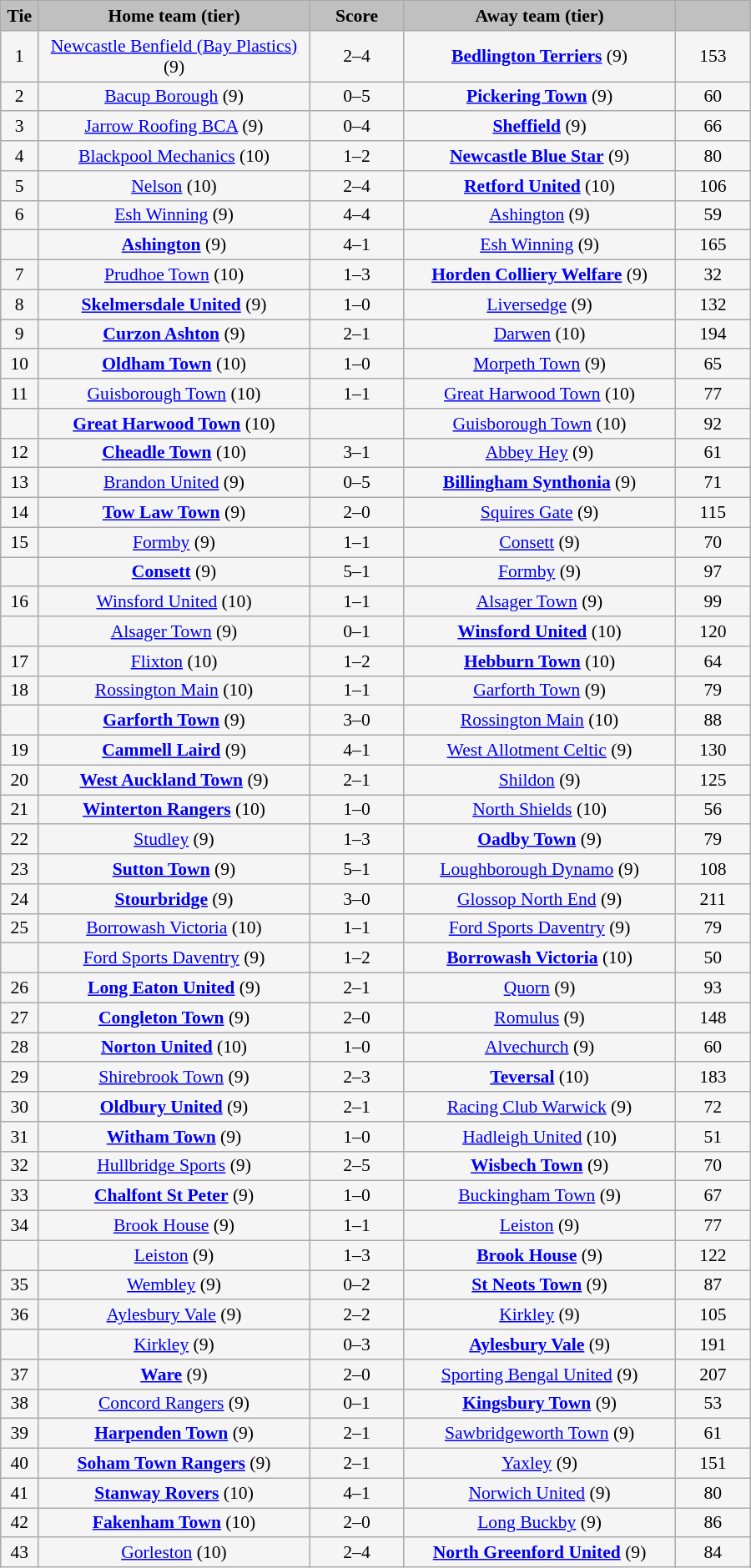<table class="wikitable" style="width: 600px; background:WhiteSmoke; text-align:center; font-size:90%">
<tr>
<td scope="col" style="width:  5.00%; background:silver;"><strong>Tie</strong></td>
<td scope="col" style="width: 36.25%; background:silver;"><strong>Home team (tier)</strong></td>
<td scope="col" style="width: 12.50%; background:silver;"><strong>Score</strong></td>
<td scope="col" style="width: 36.25%; background:silver;"><strong>Away team (tier)</strong></td>
<td scope="col" style="width: 10.00%; background:silver;"><strong></strong></td>
</tr>
<tr>
<td>1</td>
<td><a href='#'>Newcastle Benfield (Bay Plastics)</a> (9)</td>
<td>2–4</td>
<td><strong><a href='#'>Bedlington Terriers</a></strong> (9)</td>
<td>153</td>
</tr>
<tr>
<td>2</td>
<td><a href='#'>Bacup Borough</a> (9)</td>
<td>0–5</td>
<td><strong><a href='#'>Pickering Town</a></strong> (9)</td>
<td>60</td>
</tr>
<tr>
<td>3</td>
<td><a href='#'>Jarrow Roofing BCA</a> (9)</td>
<td>0–4</td>
<td><strong><a href='#'>Sheffield</a></strong> (9)</td>
<td>66</td>
</tr>
<tr>
<td>4</td>
<td><a href='#'>Blackpool Mechanics</a> (10)</td>
<td>1–2</td>
<td><strong><a href='#'>Newcastle Blue Star</a></strong> (9)</td>
<td>80</td>
</tr>
<tr>
<td>5</td>
<td><a href='#'>Nelson</a> (10)</td>
<td>2–4</td>
<td><strong><a href='#'>Retford United</a></strong> (10)</td>
<td>106</td>
</tr>
<tr>
<td>6</td>
<td><a href='#'>Esh Winning</a> (9)</td>
<td>4–4</td>
<td><a href='#'>Ashington</a> (9)</td>
<td>59</td>
</tr>
<tr>
<td><em></em></td>
<td><strong><a href='#'>Ashington</a></strong> (9)</td>
<td>4–1</td>
<td><a href='#'>Esh Winning</a> (9)</td>
<td>165</td>
</tr>
<tr>
<td>7</td>
<td><a href='#'>Prudhoe Town</a> (10)</td>
<td>1–3</td>
<td><strong><a href='#'>Horden Colliery Welfare</a></strong> (9)</td>
<td>32</td>
</tr>
<tr>
<td>8</td>
<td><strong><a href='#'>Skelmersdale United</a></strong> (9)</td>
<td>1–0</td>
<td><a href='#'>Liversedge</a> (9)</td>
<td>132</td>
</tr>
<tr>
<td>9</td>
<td><strong><a href='#'>Curzon Ashton</a></strong> (9)</td>
<td>2–1</td>
<td><a href='#'>Darwen</a> (10)</td>
<td>194</td>
</tr>
<tr>
<td>10</td>
<td><strong><a href='#'>Oldham Town</a></strong> (10)</td>
<td>1–0</td>
<td><a href='#'>Morpeth Town</a> (9)</td>
<td>65</td>
</tr>
<tr>
<td>11</td>
<td><a href='#'>Guisborough Town</a> (10)</td>
<td>1–1</td>
<td><a href='#'>Great Harwood Town</a> (10)</td>
<td>77</td>
</tr>
<tr>
<td><em></em></td>
<td><strong><a href='#'>Great Harwood Town</a></strong> (10)</td>
<td></td>
<td><a href='#'>Guisborough Town</a> (10)</td>
<td>92</td>
</tr>
<tr>
<td>12</td>
<td><strong><a href='#'>Cheadle Town</a></strong> (10)</td>
<td>3–1</td>
<td><a href='#'>Abbey Hey</a> (9)</td>
<td>61</td>
</tr>
<tr>
<td>13</td>
<td><a href='#'>Brandon United</a> (9)</td>
<td>0–5</td>
<td><strong><a href='#'>Billingham Synthonia</a></strong> (9)</td>
<td>71</td>
</tr>
<tr>
<td>14</td>
<td><strong><a href='#'>Tow Law Town</a></strong> (9)</td>
<td>2–0</td>
<td><a href='#'>Squires Gate</a> (9)</td>
<td>115</td>
</tr>
<tr>
<td>15</td>
<td><a href='#'>Formby</a> (9)</td>
<td>1–1</td>
<td><a href='#'>Consett</a> (9)</td>
<td>70</td>
</tr>
<tr>
<td><em></em></td>
<td><strong><a href='#'>Consett</a></strong> (9)</td>
<td>5–1</td>
<td><a href='#'>Formby</a> (9)</td>
<td>97</td>
</tr>
<tr>
<td>16</td>
<td><a href='#'>Winsford United</a> (10)</td>
<td>1–1</td>
<td><a href='#'>Alsager Town</a> (9)</td>
<td>99</td>
</tr>
<tr>
<td><em></em></td>
<td><a href='#'>Alsager Town</a> (9)</td>
<td>0–1</td>
<td><strong><a href='#'>Winsford United</a></strong> (10)</td>
<td>120</td>
</tr>
<tr>
<td>17</td>
<td><a href='#'>Flixton</a> (10)</td>
<td>1–2</td>
<td><strong><a href='#'>Hebburn Town</a></strong> (10)</td>
<td>64</td>
</tr>
<tr>
<td>18</td>
<td><a href='#'>Rossington Main</a> (10)</td>
<td>1–1</td>
<td><a href='#'>Garforth Town</a> (9)</td>
<td>79</td>
</tr>
<tr>
<td><em></em></td>
<td><strong><a href='#'>Garforth Town</a></strong> (9)</td>
<td>3–0</td>
<td><a href='#'>Rossington Main</a> (10)</td>
<td>88</td>
</tr>
<tr>
<td>19</td>
<td><strong><a href='#'>Cammell Laird</a></strong> (9)</td>
<td>4–1</td>
<td><a href='#'>West Allotment Celtic</a> (9)</td>
<td>130</td>
</tr>
<tr>
<td>20</td>
<td><strong><a href='#'>West Auckland Town</a></strong> (9)</td>
<td>2–1</td>
<td><a href='#'>Shildon</a> (9)</td>
<td>125</td>
</tr>
<tr>
<td>21</td>
<td><strong><a href='#'>Winterton Rangers</a></strong> (10)</td>
<td>1–0</td>
<td><a href='#'>North Shields</a> (10)</td>
<td>56</td>
</tr>
<tr>
<td>22</td>
<td><a href='#'>Studley</a> (9)</td>
<td>1–3</td>
<td><strong><a href='#'>Oadby Town</a></strong> (9)</td>
<td>79</td>
</tr>
<tr>
<td>23</td>
<td><strong><a href='#'>Sutton Town</a></strong> (9)</td>
<td>5–1</td>
<td><a href='#'>Loughborough Dynamo</a> (9)</td>
<td>108</td>
</tr>
<tr>
<td>24</td>
<td><strong><a href='#'>Stourbridge</a></strong> (9)</td>
<td>3–0</td>
<td><a href='#'>Glossop North End</a> (9)</td>
<td>211</td>
</tr>
<tr>
<td>25</td>
<td><a href='#'>Borrowash Victoria</a> (10)</td>
<td>1–1</td>
<td><a href='#'>Ford Sports Daventry</a> (9)</td>
<td>79</td>
</tr>
<tr>
<td><em></em></td>
<td><a href='#'>Ford Sports Daventry</a> (9)</td>
<td>1–2</td>
<td><strong><a href='#'>Borrowash Victoria</a></strong> (10)</td>
<td>50</td>
</tr>
<tr>
<td>26</td>
<td><strong><a href='#'>Long Eaton United</a></strong> (9)</td>
<td>2–1</td>
<td><a href='#'>Quorn</a> (9)</td>
<td>93</td>
</tr>
<tr>
<td>27</td>
<td><strong><a href='#'>Congleton Town</a></strong> (9)</td>
<td>2–0</td>
<td><a href='#'>Romulus</a> (9)</td>
<td>148</td>
</tr>
<tr>
<td>28</td>
<td><strong><a href='#'>Norton United</a></strong> (10)</td>
<td>1–0</td>
<td><a href='#'>Alvechurch</a> (9)</td>
<td>60</td>
</tr>
<tr>
<td>29</td>
<td><a href='#'>Shirebrook Town</a> (9)</td>
<td>2–3</td>
<td><strong><a href='#'>Teversal</a></strong> (10)</td>
<td>183</td>
</tr>
<tr>
<td>30</td>
<td><strong><a href='#'>Oldbury United</a></strong> (9)</td>
<td>2–1</td>
<td><a href='#'>Racing Club Warwick</a> (9)</td>
<td>72</td>
</tr>
<tr>
<td>31</td>
<td><strong><a href='#'>Witham Town</a></strong> (9)</td>
<td>1–0</td>
<td><a href='#'>Hadleigh United</a> (10)</td>
<td>51</td>
</tr>
<tr>
<td>32</td>
<td><a href='#'>Hullbridge Sports</a> (9)</td>
<td>2–5</td>
<td><strong><a href='#'>Wisbech Town</a></strong> (9)</td>
<td>70</td>
</tr>
<tr>
<td>33</td>
<td><strong><a href='#'>Chalfont St Peter</a></strong> (9)</td>
<td>1–0</td>
<td><a href='#'>Buckingham Town</a> (9)</td>
<td>67</td>
</tr>
<tr>
<td>34</td>
<td><a href='#'>Brook House</a> (9)</td>
<td>1–1</td>
<td><a href='#'>Leiston</a> (9)</td>
<td>77</td>
</tr>
<tr>
<td><em></em></td>
<td><a href='#'>Leiston</a> (9)</td>
<td>1–3</td>
<td><strong><a href='#'>Brook House</a></strong> (9)</td>
<td>122</td>
</tr>
<tr>
<td>35</td>
<td><a href='#'>Wembley</a> (9)</td>
<td>0–2</td>
<td><strong><a href='#'>St Neots Town</a></strong> (9)</td>
<td>87</td>
</tr>
<tr>
<td>36</td>
<td><a href='#'>Aylesbury Vale</a> (9)</td>
<td>2–2</td>
<td><a href='#'>Kirkley</a> (9)</td>
<td>105</td>
</tr>
<tr>
<td><em></em></td>
<td><a href='#'>Kirkley</a> (9)</td>
<td>0–3</td>
<td><strong><a href='#'>Aylesbury Vale</a></strong> (9)</td>
<td>191</td>
</tr>
<tr>
<td>37</td>
<td><strong><a href='#'>Ware</a></strong> (9)</td>
<td>2–0</td>
<td><a href='#'>Sporting Bengal United</a> (9)</td>
<td>207</td>
</tr>
<tr>
<td>38</td>
<td><a href='#'>Concord Rangers</a> (9)</td>
<td>0–1</td>
<td><strong><a href='#'>Kingsbury Town</a></strong> (9)</td>
<td>53</td>
</tr>
<tr>
<td>39</td>
<td><strong><a href='#'>Harpenden Town</a></strong> (9)</td>
<td>2–1</td>
<td><a href='#'>Sawbridgeworth Town</a> (9)</td>
<td>61</td>
</tr>
<tr>
<td>40</td>
<td><strong><a href='#'>Soham Town Rangers</a></strong> (9)</td>
<td>2–1</td>
<td><a href='#'>Yaxley</a> (9)</td>
<td>151</td>
</tr>
<tr>
<td>41</td>
<td><strong><a href='#'>Stanway Rovers</a></strong> (10)</td>
<td>4–1</td>
<td><a href='#'>Norwich United</a> (9)</td>
<td>80</td>
</tr>
<tr>
<td>42</td>
<td><strong><a href='#'>Fakenham Town</a></strong> (10)</td>
<td>2–0</td>
<td><a href='#'>Long Buckby</a> (9)</td>
<td>86</td>
</tr>
<tr>
<td>43</td>
<td><a href='#'>Gorleston</a> (10)</td>
<td>2–4</td>
<td><strong><a href='#'>North Greenford United</a></strong> (9)</td>
<td>84</td>
</tr>
</table>
